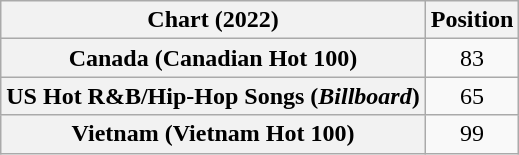<table class="wikitable sortable plainrowheaders" style="text-align:center">
<tr>
<th scope="col">Chart (2022)</th>
<th scope="col">Position</th>
</tr>
<tr>
<th scope="row">Canada (Canadian Hot 100)</th>
<td>83</td>
</tr>
<tr>
<th scope="row">US Hot R&B/Hip-Hop Songs (<em>Billboard</em>)</th>
<td>65</td>
</tr>
<tr>
<th scope="row">Vietnam (Vietnam Hot 100)</th>
<td>99</td>
</tr>
</table>
